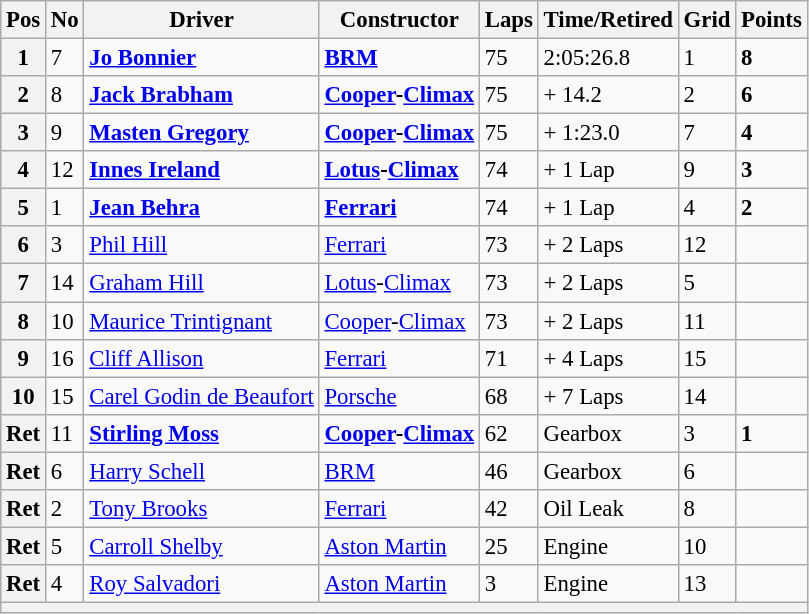<table class="wikitable" style="font-size: 95%;">
<tr>
<th>Pos</th>
<th>No</th>
<th>Driver</th>
<th>Constructor</th>
<th>Laps</th>
<th>Time/Retired</th>
<th>Grid</th>
<th>Points</th>
</tr>
<tr>
<th>1</th>
<td>7</td>
<td> <strong><a href='#'>Jo Bonnier</a></strong></td>
<td><strong><a href='#'>BRM</a></strong></td>
<td>75</td>
<td>2:05:26.8</td>
<td>1</td>
<td><strong>8</strong></td>
</tr>
<tr>
<th>2</th>
<td>8</td>
<td> <strong><a href='#'>Jack Brabham</a></strong></td>
<td><strong><a href='#'>Cooper</a>-<a href='#'>Climax</a></strong></td>
<td>75</td>
<td>+ 14.2</td>
<td>2</td>
<td><strong>6</strong></td>
</tr>
<tr>
<th>3</th>
<td>9</td>
<td> <strong><a href='#'>Masten Gregory</a></strong></td>
<td><strong><a href='#'>Cooper</a>-<a href='#'>Climax</a></strong></td>
<td>75</td>
<td>+ 1:23.0</td>
<td>7</td>
<td><strong>4</strong></td>
</tr>
<tr>
<th>4</th>
<td>12</td>
<td> <strong><a href='#'>Innes Ireland</a></strong></td>
<td><strong><a href='#'>Lotus</a>-<a href='#'>Climax</a></strong></td>
<td>74</td>
<td>+ 1 Lap</td>
<td>9</td>
<td><strong>3</strong></td>
</tr>
<tr>
<th>5</th>
<td>1</td>
<td> <strong><a href='#'>Jean Behra</a></strong></td>
<td><strong><a href='#'>Ferrari</a></strong></td>
<td>74</td>
<td>+ 1 Lap</td>
<td>4</td>
<td><strong>2</strong></td>
</tr>
<tr>
<th>6</th>
<td>3</td>
<td> <a href='#'>Phil Hill</a></td>
<td><a href='#'>Ferrari</a></td>
<td>73</td>
<td>+ 2 Laps</td>
<td>12</td>
<td> </td>
</tr>
<tr>
<th>7</th>
<td>14</td>
<td> <a href='#'>Graham Hill</a></td>
<td><a href='#'>Lotus</a>-<a href='#'>Climax</a></td>
<td>73</td>
<td>+ 2 Laps</td>
<td>5</td>
<td> </td>
</tr>
<tr>
<th>8</th>
<td>10</td>
<td> <a href='#'>Maurice Trintignant</a></td>
<td><a href='#'>Cooper</a>-<a href='#'>Climax</a></td>
<td>73</td>
<td>+ 2 Laps</td>
<td>11</td>
<td> </td>
</tr>
<tr>
<th>9</th>
<td>16</td>
<td> <a href='#'>Cliff Allison</a></td>
<td><a href='#'>Ferrari</a></td>
<td>71</td>
<td>+ 4 Laps</td>
<td>15</td>
<td> </td>
</tr>
<tr>
<th>10</th>
<td>15</td>
<td> <a href='#'>Carel Godin de Beaufort</a></td>
<td><a href='#'>Porsche</a></td>
<td>68</td>
<td>+ 7 Laps</td>
<td>14</td>
<td> </td>
</tr>
<tr>
<th>Ret</th>
<td>11</td>
<td> <strong><a href='#'>Stirling Moss</a></strong></td>
<td><strong><a href='#'>Cooper</a>-<a href='#'>Climax</a></strong></td>
<td>62</td>
<td>Gearbox</td>
<td>3</td>
<td><strong>1</strong></td>
</tr>
<tr>
<th>Ret</th>
<td>6</td>
<td> <a href='#'>Harry Schell</a></td>
<td><a href='#'>BRM</a></td>
<td>46</td>
<td>Gearbox</td>
<td>6</td>
<td> </td>
</tr>
<tr>
<th>Ret</th>
<td>2</td>
<td> <a href='#'>Tony Brooks</a></td>
<td><a href='#'>Ferrari</a></td>
<td>42</td>
<td>Oil Leak</td>
<td>8</td>
<td> </td>
</tr>
<tr>
<th>Ret</th>
<td>5</td>
<td> <a href='#'>Carroll Shelby</a></td>
<td><a href='#'>Aston Martin</a></td>
<td>25</td>
<td>Engine</td>
<td>10</td>
<td> </td>
</tr>
<tr>
<th>Ret</th>
<td>4</td>
<td> <a href='#'>Roy Salvadori</a></td>
<td><a href='#'>Aston Martin</a></td>
<td>3</td>
<td>Engine</td>
<td>13</td>
<td> </td>
</tr>
<tr>
<th colspan="8"></th>
</tr>
</table>
